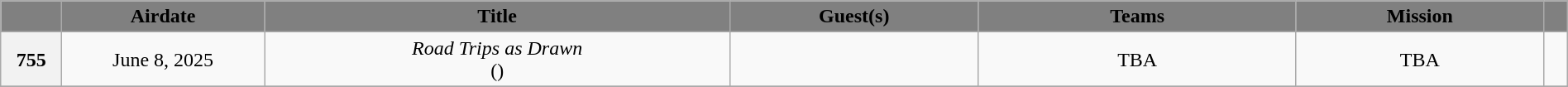<table class="wikitable" style="text-align:center; width:100%">
<tr>
<th scope="col" style="background:#808080; width:3em"></th>
<th scope="col" style="background:#808080; width:12em">Airdate </th>
<th scope="col" style="background:#808080; width:30em">Title</th>
<th scope="col" style="background:#808080; width:15em">Guest(s)<br></th>
<th scope="col" style="background:#808080; width:20em">Teams</th>
<th scope="col" style="background:#808080; width:15em">Mission</th>
<th scope="col" style="background:#808080; width:1em"> </th>
</tr>
<tr>
<th scope="col">755</th>
<td>June 8, 2025</td>
<td><em>Road Trips as Drawn</em><br>()</td>
<td></td>
<td>TBA</td>
<td>TBA</td>
<td></td>
</tr>
<tr>
</tr>
</table>
